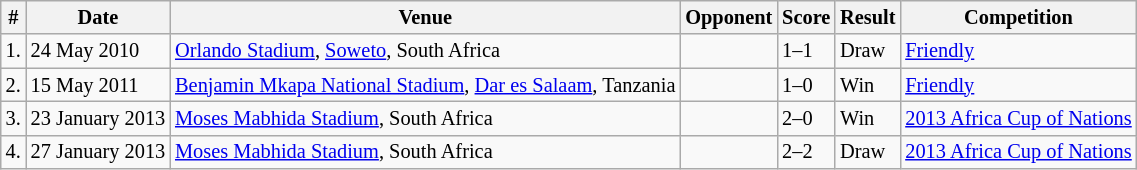<table class="wikitable" style="font-size:85%;">
<tr>
<th>#</th>
<th>Date</th>
<th>Venue</th>
<th>Opponent</th>
<th>Score</th>
<th>Result</th>
<th>Competition</th>
</tr>
<tr>
<td>1.</td>
<td>24 May 2010</td>
<td><a href='#'>Orlando Stadium</a>, <a href='#'>Soweto</a>, South Africa</td>
<td></td>
<td>1–1</td>
<td>Draw</td>
<td><a href='#'>Friendly</a></td>
</tr>
<tr>
<td>2.</td>
<td>15 May 2011</td>
<td><a href='#'>Benjamin Mkapa National Stadium</a>, <a href='#'>Dar es Salaam</a>, Tanzania</td>
<td></td>
<td>1–0</td>
<td>Win</td>
<td><a href='#'>Friendly</a></td>
</tr>
<tr>
<td>3.</td>
<td>23 January 2013</td>
<td><a href='#'>Moses Mabhida Stadium</a>, South Africa</td>
<td></td>
<td>2–0</td>
<td>Win</td>
<td><a href='#'>2013 Africa Cup of Nations</a></td>
</tr>
<tr>
<td>4.</td>
<td>27 January 2013</td>
<td><a href='#'>Moses Mabhida Stadium</a>, South Africa</td>
<td></td>
<td>2–2</td>
<td>Draw</td>
<td><a href='#'>2013 Africa Cup of Nations</a></td>
</tr>
</table>
